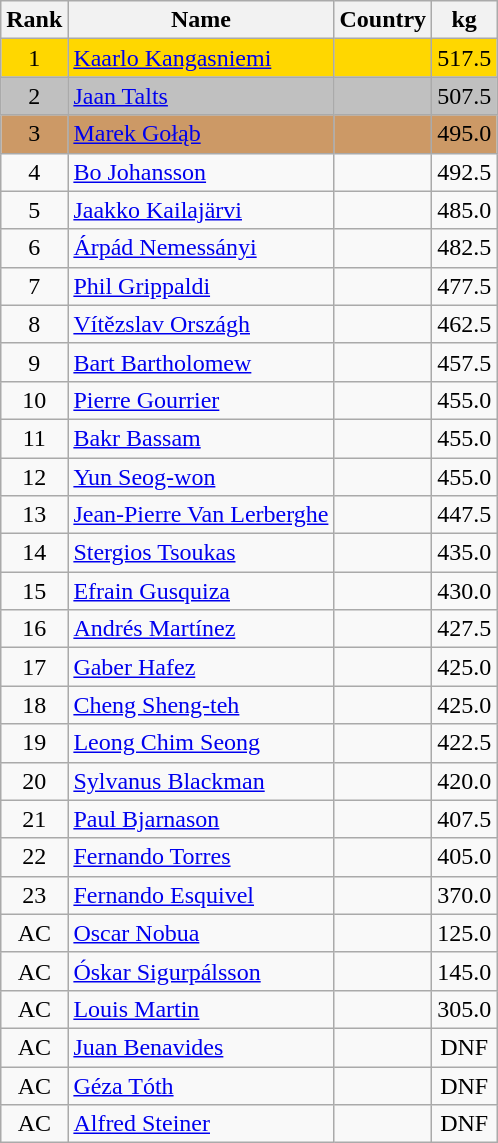<table class="wikitable sortable" style="text-align:center">
<tr>
<th>Rank</th>
<th>Name</th>
<th>Country</th>
<th>kg</th>
</tr>
<tr bgcolor=gold>
<td>1</td>
<td align="left"><a href='#'>Kaarlo Kangasniemi</a></td>
<td align="left"></td>
<td>517.5</td>
</tr>
<tr bgcolor=silver>
<td>2</td>
<td align="left"><a href='#'>Jaan Talts</a></td>
<td align="left"></td>
<td>507.5</td>
</tr>
<tr bgcolor=#CC9966>
<td>3</td>
<td align="left"><a href='#'>Marek Gołąb</a></td>
<td align="left"></td>
<td>495.0</td>
</tr>
<tr>
<td>4</td>
<td align="left"><a href='#'>Bo Johansson</a></td>
<td align="left"></td>
<td>492.5</td>
</tr>
<tr>
<td>5</td>
<td align="left"><a href='#'>Jaakko Kailajärvi</a></td>
<td align="left"></td>
<td>485.0</td>
</tr>
<tr>
<td>6</td>
<td align="left"><a href='#'>Árpád Nemessányi</a></td>
<td align="left"></td>
<td>482.5</td>
</tr>
<tr>
<td>7</td>
<td align="left"><a href='#'>Phil Grippaldi</a></td>
<td align="left"></td>
<td>477.5</td>
</tr>
<tr>
<td>8</td>
<td align="left"><a href='#'>Vítězslav Országh</a></td>
<td align="left"></td>
<td>462.5</td>
</tr>
<tr>
<td>9</td>
<td align="left"><a href='#'>Bart Bartholomew</a></td>
<td align="left"></td>
<td>457.5</td>
</tr>
<tr>
<td>10</td>
<td align="left"><a href='#'>Pierre Gourrier</a></td>
<td align="left"></td>
<td>455.0</td>
</tr>
<tr>
<td>11</td>
<td align="left"><a href='#'>Bakr Bassam</a></td>
<td align="left"></td>
<td>455.0</td>
</tr>
<tr>
<td>12</td>
<td align="left"><a href='#'>Yun Seog-won</a></td>
<td align="left"></td>
<td>455.0</td>
</tr>
<tr>
<td>13</td>
<td align="left"><a href='#'>Jean-Pierre Van Lerberghe</a></td>
<td align="left"></td>
<td>447.5</td>
</tr>
<tr>
<td>14</td>
<td align="left"><a href='#'>Stergios Tsoukas</a></td>
<td align="left"></td>
<td>435.0</td>
</tr>
<tr>
<td>15</td>
<td align="left"><a href='#'>Efrain Gusquiza</a></td>
<td align="left"></td>
<td>430.0</td>
</tr>
<tr>
<td>16</td>
<td align="left"><a href='#'>Andrés Martínez</a></td>
<td align="left"></td>
<td>427.5</td>
</tr>
<tr>
<td>17</td>
<td align="left"><a href='#'>Gaber Hafez</a></td>
<td align="left"></td>
<td>425.0</td>
</tr>
<tr>
<td>18</td>
<td align="left"><a href='#'>Cheng Sheng-teh</a></td>
<td align="left"></td>
<td>425.0</td>
</tr>
<tr>
<td>19</td>
<td align="left"><a href='#'>Leong Chim Seong</a></td>
<td align="left"></td>
<td>422.5</td>
</tr>
<tr>
<td>20</td>
<td align="left"><a href='#'>Sylvanus Blackman</a></td>
<td align="left"></td>
<td>420.0</td>
</tr>
<tr>
<td>21</td>
<td align="left"><a href='#'>Paul Bjarnason</a></td>
<td align="left"></td>
<td>407.5</td>
</tr>
<tr>
<td>22</td>
<td align="left"><a href='#'>Fernando Torres</a></td>
<td align="left"></td>
<td>405.0</td>
</tr>
<tr>
<td>23</td>
<td align="left"><a href='#'>Fernando Esquivel</a></td>
<td align="left"></td>
<td>370.0</td>
</tr>
<tr>
<td>AC</td>
<td align="left"><a href='#'>Oscar Nobua</a></td>
<td align="left"></td>
<td>125.0</td>
</tr>
<tr>
<td>AC</td>
<td align="left"><a href='#'>Óskar Sigurpálsson</a></td>
<td align="left"></td>
<td>145.0</td>
</tr>
<tr>
<td>AC</td>
<td align="left"><a href='#'>Louis Martin</a></td>
<td align="left"></td>
<td>305.0</td>
</tr>
<tr>
<td>AC</td>
<td align="left"><a href='#'>Juan Benavides</a></td>
<td align="left"></td>
<td>DNF</td>
</tr>
<tr>
<td>AC</td>
<td align="left"><a href='#'>Géza Tóth</a></td>
<td align="left"></td>
<td>DNF</td>
</tr>
<tr>
<td>AC</td>
<td align="left"><a href='#'>Alfred Steiner</a></td>
<td align="left"></td>
<td>DNF</td>
</tr>
</table>
